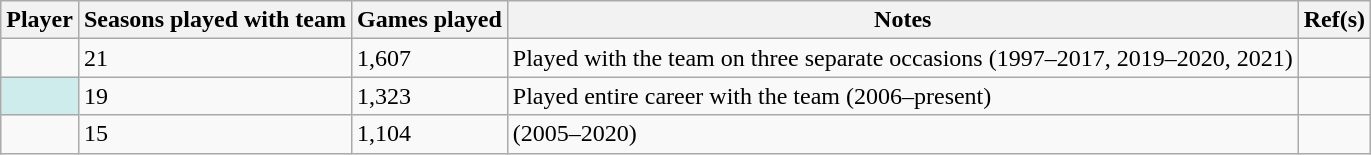<table class="wikitable sortable plainrowheaders">
<tr>
<th scope="col">Player</th>
<th scope="col">Seasons played with team</th>
<th scope="col">Games played</th>
<th scope="col">Notes</th>
<th scope="col" class="unsortable">Ref(s)</th>
</tr>
<tr>
<td></td>
<td>21</td>
<td>1,607</td>
<td>Played with the team on three separate occasions (1997–2017, 2019–2020, 2021)</td>
<td></td>
</tr>
<tr>
<td style="background:#CFECEC"></td>
<td>19</td>
<td>1,323</td>
<td>Played entire career with the team (2006–present)</td>
<td></td>
</tr>
<tr>
<td></td>
<td>15</td>
<td>1,104</td>
<td>(2005–2020)</td>
<td></td>
</tr>
</table>
